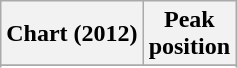<table class="wikitable plainrowheaders sortable">
<tr>
<th scope="col">Chart (2012)</th>
<th scope="col">Peak<br>position</th>
</tr>
<tr>
</tr>
<tr>
</tr>
</table>
